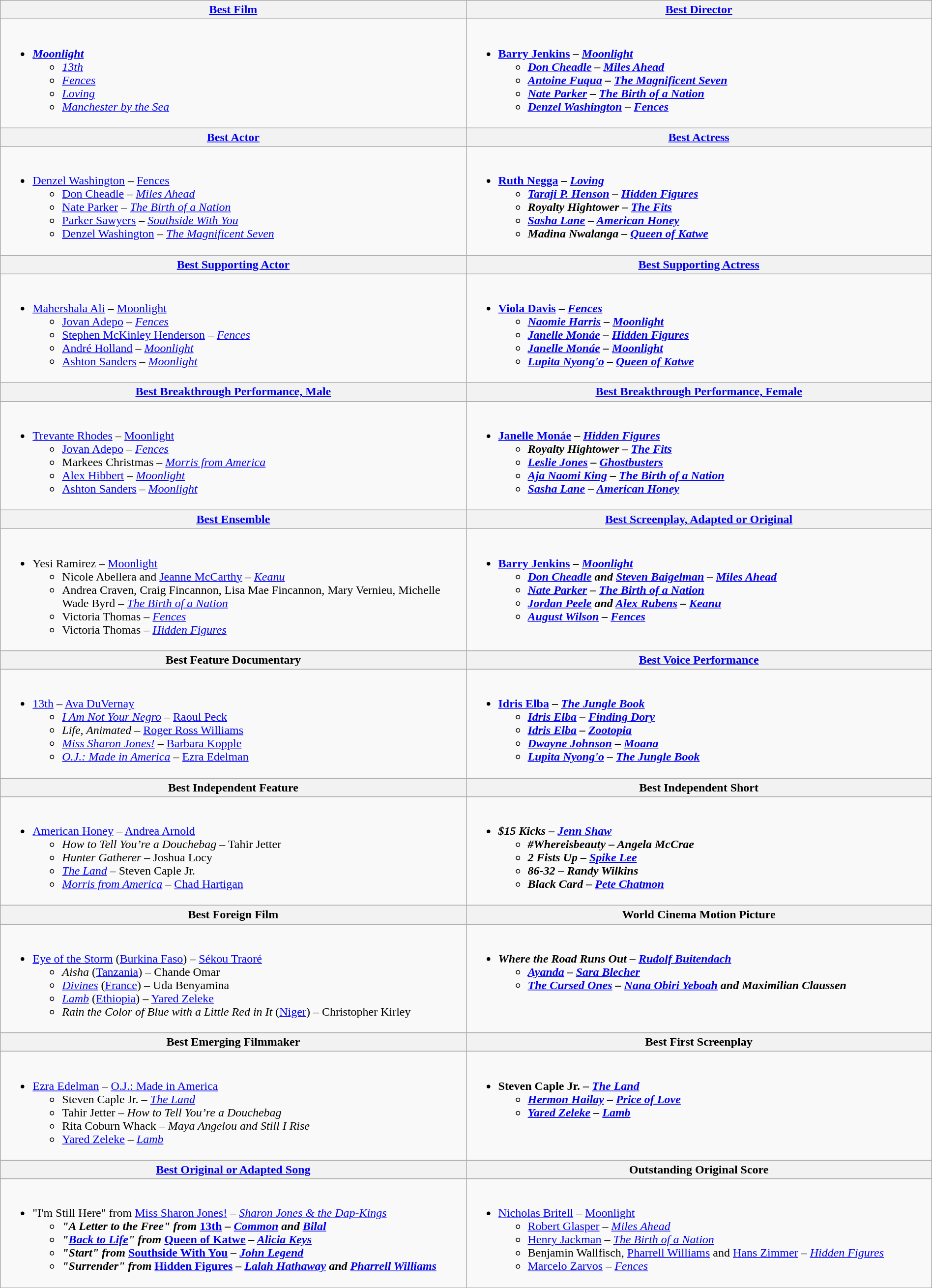<table class=wikitable width="100%">
<tr>
<th width="50%"><a href='#'>Best Film</a></th>
<th width="50%"><a href='#'>Best Director</a></th>
</tr>
<tr>
<td valign="top"><br><ul><li><strong><em><a href='#'>Moonlight</a></em></strong><ul><li><em><a href='#'>13th</a></em></li><li><em><a href='#'>Fences</a></em></li><li><em><a href='#'>Loving</a></em></li><li><em><a href='#'>Manchester by the Sea</a></em></li></ul></li></ul></td>
<td valign="top"><br><ul><li><strong><a href='#'>Barry Jenkins</a> – <em><a href='#'>Moonlight</a><strong><em><ul><li><a href='#'>Don Cheadle</a> – </em><a href='#'>Miles Ahead</a><em></li><li><a href='#'>Antoine Fuqua</a> – </em><a href='#'>The Magnificent Seven</a><em></li><li><a href='#'>Nate Parker</a> – </em><a href='#'>The Birth of a Nation</a><em></li><li><a href='#'>Denzel Washington</a> – </em><a href='#'>Fences</a><em></li></ul></li></ul></td>
</tr>
<tr>
<th width="50%"><a href='#'>Best Actor</a></th>
<th width="50%"><a href='#'>Best Actress</a></th>
</tr>
<tr>
<td valign="top"><br><ul><li></strong><a href='#'>Denzel Washington</a> – </em><a href='#'>Fences</a></em></strong><ul><li><a href='#'>Don Cheadle</a> – <em><a href='#'>Miles Ahead</a></em></li><li><a href='#'>Nate Parker</a> – <em><a href='#'>The Birth of a Nation</a></em></li><li><a href='#'>Parker Sawyers</a> – <em><a href='#'>Southside With You</a></em></li><li><a href='#'>Denzel Washington</a> – <em><a href='#'>The Magnificent Seven</a></em></li></ul></li></ul></td>
<td valign="top"><br><ul><li><strong><a href='#'>Ruth Negga</a> – <em><a href='#'>Loving</a><strong><em><ul><li><a href='#'>Taraji P. Henson</a> – </em><a href='#'>Hidden Figures</a><em></li><li>Royalty Hightower – </em><a href='#'>The Fits</a><em></li><li><a href='#'>Sasha Lane</a> – </em><a href='#'>American Honey</a><em></li><li>Madina Nwalanga – </em><a href='#'>Queen of Katwe</a><em></li></ul></li></ul></td>
</tr>
<tr>
<th width="50%"><a href='#'>Best Supporting Actor</a></th>
<th width="50%"><a href='#'>Best Supporting Actress</a></th>
</tr>
<tr>
<td valign="top"><br><ul><li></strong><a href='#'>Mahershala Ali</a> – </em><a href='#'>Moonlight</a></em></strong><ul><li><a href='#'>Jovan Adepo</a> – <em><a href='#'>Fences</a></em></li><li><a href='#'>Stephen McKinley Henderson</a> – <em><a href='#'>Fences</a></em></li><li><a href='#'>André Holland</a> – <em><a href='#'>Moonlight</a></em></li><li><a href='#'>Ashton Sanders</a> – <em><a href='#'>Moonlight</a></em></li></ul></li></ul></td>
<td valign="top"><br><ul><li><strong><a href='#'>Viola Davis</a> – <em><a href='#'>Fences</a><strong><em><ul><li><a href='#'>Naomie Harris</a> – </em><a href='#'>Moonlight</a><em></li><li><a href='#'>Janelle Monáe</a> – </em><a href='#'>Hidden Figures</a><em></li><li><a href='#'>Janelle Monáe</a> – </em><a href='#'>Moonlight</a><em></li><li><a href='#'>Lupita Nyong'o</a> – </em><a href='#'>Queen of Katwe</a><em></li></ul></li></ul></td>
</tr>
<tr>
<th width="50%"><a href='#'>Best Breakthrough Performance, Male</a></th>
<th width="50%"><a href='#'>Best Breakthrough Performance, Female</a></th>
</tr>
<tr>
<td valign="top"><br><ul><li></strong><a href='#'>Trevante Rhodes</a> – </em><a href='#'>Moonlight</a></em></strong><ul><li><a href='#'>Jovan Adepo</a> – <em><a href='#'>Fences</a></em></li><li>Markees Christmas – <em><a href='#'>Morris from America</a></em></li><li><a href='#'>Alex Hibbert</a> – <em><a href='#'>Moonlight</a></em></li><li><a href='#'>Ashton Sanders</a> – <em><a href='#'>Moonlight</a></em></li></ul></li></ul></td>
<td valign="top"><br><ul><li><strong><a href='#'>Janelle Monáe</a> – <em><a href='#'>Hidden Figures</a><strong><em><ul><li>Royalty Hightower – </em><a href='#'>The Fits</a><em></li><li><a href='#'>Leslie Jones</a> – </em><a href='#'>Ghostbusters</a><em></li><li><a href='#'>Aja Naomi King</a> – </em><a href='#'>The Birth of a Nation</a><em></li><li><a href='#'>Sasha Lane</a> – </em><a href='#'>American Honey</a><em></li></ul></li></ul></td>
</tr>
<tr>
<th width="50%"><a href='#'>Best Ensemble</a></th>
<th width="50%"><a href='#'>Best Screenplay, Adapted or Original</a></th>
</tr>
<tr>
<td valign="top"><br><ul><li></strong>Yesi Ramirez – </em><a href='#'>Moonlight</a></em></strong><ul><li>Nicole Abellera and <a href='#'>Jeanne McCarthy</a> – <em><a href='#'>Keanu</a></em></li><li>Andrea Craven, Craig Fincannon, Lisa Mae Fincannon, Mary Vernieu, Michelle Wade Byrd – <em><a href='#'>The Birth of a Nation</a></em></li><li>Victoria Thomas – <em><a href='#'>Fences</a></em></li><li>Victoria Thomas – <em><a href='#'>Hidden Figures</a></em></li></ul></li></ul></td>
<td valign="top"><br><ul><li><strong><a href='#'>Barry Jenkins</a> – <em><a href='#'>Moonlight</a><strong><em><ul><li><a href='#'>Don Cheadle</a> and <a href='#'>Steven Baigelman</a> – </em><a href='#'>Miles Ahead</a><em></li><li><a href='#'>Nate Parker</a> – </em><a href='#'>The Birth of a Nation</a><em></li><li><a href='#'>Jordan Peele</a> and <a href='#'>Alex Rubens</a> – </em><a href='#'>Keanu</a><em></li><li><a href='#'>August Wilson</a> – </em><a href='#'>Fences</a><em></li></ul></li></ul></td>
</tr>
<tr>
<th width="50%">Best Feature Documentary</th>
<th width="50%"><a href='#'>Best Voice Performance</a></th>
</tr>
<tr>
<td valign="top"><br><ul><li></em></strong><a href='#'>13th</a></em> – <a href='#'>Ava DuVernay</a></strong><ul><li><em><a href='#'>I Am Not Your Negro</a></em> – <a href='#'>Raoul Peck</a></li><li><em>Life, Animated</em> – <a href='#'>Roger Ross Williams</a></li><li><em><a href='#'>Miss Sharon Jones!</a></em> – <a href='#'>Barbara Kopple</a></li><li><em><a href='#'>O.J.: Made in America</a></em> – <a href='#'>Ezra Edelman</a></li></ul></li></ul></td>
<td valign="top"><br><ul><li><strong><a href='#'>Idris Elba</a> – <em><a href='#'>The Jungle Book</a><strong><em><ul><li><a href='#'>Idris Elba</a> – </em><a href='#'>Finding Dory</a><em></li><li><a href='#'>Idris Elba</a> – </em><a href='#'>Zootopia</a><em></li><li><a href='#'>Dwayne Johnson</a> – </em><a href='#'>Moana</a><em></li><li><a href='#'>Lupita Nyong'o</a> – </em><a href='#'>The Jungle Book</a><em></li></ul></li></ul></td>
</tr>
<tr>
<th width="50%">Best Independent Feature</th>
<th width="50%">Best Independent Short</th>
</tr>
<tr>
<td valign="top"><br><ul><li></em></strong><a href='#'>American Honey</a></em> – <a href='#'>Andrea Arnold</a></strong><ul><li><em>How to Tell You’re a Douchebag</em> – Tahir Jetter</li><li><em>Hunter Gatherer</em> – Joshua Locy</li><li><em><a href='#'>The Land</a></em> – Steven Caple Jr.</li><li><em><a href='#'>Morris from America</a></em> – <a href='#'>Chad Hartigan</a></li></ul></li></ul></td>
<td valign="top"><br><ul><li><strong><em>$15 Kicks<em> – <a href='#'>Jenn Shaw</a><strong><ul><li></em>#Whereisbeauty<em> – Angela McCrae</li><li></em>2 Fists Up<em> – <a href='#'>Spike Lee</a></li><li></em>86-32<em> – Randy Wilkins</li><li></em>Black Card<em> – <a href='#'>Pete Chatmon</a></li></ul></li></ul></td>
</tr>
<tr>
<th width="50%">Best Foreign Film</th>
<th width="50%">World Cinema Motion Picture</th>
</tr>
<tr>
<td valign="top"><br><ul><li></em></strong><a href='#'>Eye of the Storm</a></em> (<a href='#'>Burkina Faso</a>) – <a href='#'>Sékou Traoré</a></strong><ul><li><em>Aisha</em> (<a href='#'>Tanzania</a>) – Chande Omar</li><li><em><a href='#'>Divines</a></em> (<a href='#'>France</a>) – Uda Benyamina</li><li><em><a href='#'>Lamb</a></em> (<a href='#'>Ethiopia</a>) – <a href='#'>Yared Zeleke</a></li><li><em>Rain the Color of Blue with a Little Red in It</em> (<a href='#'>Niger</a>) – Christopher Kirley</li></ul></li></ul></td>
<td valign="top"><br><ul><li><strong><em>Where the Road Runs Out<em> – <a href='#'>Rudolf Buitendach</a><strong><ul><li></em><a href='#'>Ayanda</a><em> – <a href='#'>Sara Blecher</a></li><li></em><a href='#'>The Cursed Ones</a><em> – <a href='#'>Nana Obiri Yeboah</a> and Maximilian Claussen</li></ul></li></ul></td>
</tr>
<tr>
<th width="50%">Best Emerging Filmmaker</th>
<th width="50%">Best First Screenplay</th>
</tr>
<tr>
<td valign="top"><br><ul><li></strong><a href='#'>Ezra Edelman</a> – </em><a href='#'>O.J.: Made in America</a></em></strong><ul><li>Steven Caple Jr.  – <em><a href='#'>The Land</a></em></li><li>Tahir Jetter – <em>How to Tell You’re a Douchebag</em></li><li>Rita Coburn Whack – <em>Maya Angelou and Still I Rise</em></li><li><a href='#'>Yared Zeleke</a> – <em><a href='#'>Lamb</a></em></li></ul></li></ul></td>
<td valign="top"><br><ul><li><strong>Steven Caple Jr.  – <em><a href='#'>The Land</a><strong><em><ul><li><a href='#'>Hermon Hailay</a> – </em><a href='#'>Price of Love</a><em></li><li><a href='#'>Yared Zeleke</a> – </em><a href='#'>Lamb</a><em></li></ul></li></ul></td>
</tr>
<tr>
<th width="50%"><a href='#'>Best Original or Adapted Song</a></th>
<th width="50%">Outstanding Original Score</th>
</tr>
<tr>
<td valign="top"><br><ul><li></strong>"I'm Still Here" from </em><a href='#'>Miss Sharon Jones!</a><em> – <a href='#'>Sharon Jones & the Dap-Kings</a><strong><ul><li>"A Letter to the Free" from </em><a href='#'>13th</a><em> – <a href='#'>Common</a> and <a href='#'>Bilal</a></li><li>"<a href='#'>Back to Life</a>" from </em><a href='#'>Queen of Katwe</a><em> – <a href='#'>Alicia Keys</a></li><li>"Start" from </em><a href='#'>Southside With You</a><em> – <a href='#'>John Legend</a></li><li>"Surrender" from </em><a href='#'>Hidden Figures</a><em> – <a href='#'>Lalah Hathaway</a> and <a href='#'>Pharrell Williams</a></li></ul></li></ul></td>
<td valign="top"><br><ul><li></strong><a href='#'>Nicholas Britell</a> – </em><a href='#'>Moonlight</a></em></strong><ul><li><a href='#'>Robert Glasper</a> – <em><a href='#'>Miles Ahead</a></em></li><li><a href='#'>Henry Jackman</a> – <em><a href='#'>The Birth of a Nation</a></em></li><li>Benjamin Wallfisch, <a href='#'>Pharrell Williams</a> and <a href='#'>Hans Zimmer</a> – <em><a href='#'>Hidden Figures</a></em></li><li><a href='#'>Marcelo Zarvos</a> – <em><a href='#'>Fences</a></em></li></ul></li></ul></td>
</tr>
</table>
